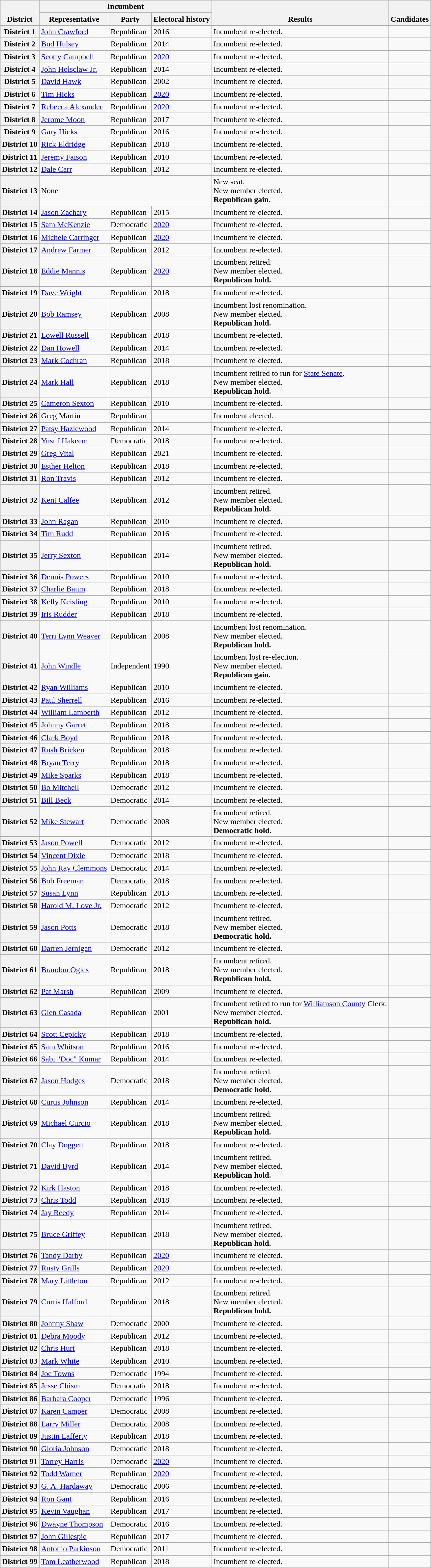<table class="wikitable sortable">
<tr valign="bottom">
<th rowspan="2">District</th>
<th colspan="3">Incumbent</th>
<th rowspan="2">Results</th>
<th rowspan="2">Candidates</th>
</tr>
<tr>
<th>Representative</th>
<th>Party</th>
<th>Electoral history</th>
</tr>
<tr>
<th>District 1</th>
<td><a href='#'>John Crawford</a></td>
<td>Republican</td>
<td>2016</td>
<td>Incumbent re-elected.</td>
<td nowrap=""></td>
</tr>
<tr>
<th>District 2</th>
<td><a href='#'>Bud Hulsey</a></td>
<td>Republican</td>
<td>2014</td>
<td>Incumbent re-elected.</td>
<td nowrap=""></td>
</tr>
<tr>
<th>District 3</th>
<td><a href='#'>Scotty Campbell</a></td>
<td>Republican</td>
<td><a href='#'>2020</a></td>
<td>Incumbent re-elected.</td>
<td nowrap=""></td>
</tr>
<tr>
<th>District 4</th>
<td><a href='#'>John Holsclaw Jr.</a></td>
<td>Republican</td>
<td>2014</td>
<td>Incumbent re-elected.</td>
<td nowrap=""></td>
</tr>
<tr>
<th>District 5</th>
<td><a href='#'>David Hawk</a></td>
<td>Republican</td>
<td>2002</td>
<td>Incumbent re-elected.</td>
<td nowrap=""></td>
</tr>
<tr>
<th>District 6</th>
<td><a href='#'>Tim Hicks</a></td>
<td>Republican</td>
<td><a href='#'>2020</a></td>
<td>Incumbent re-elected.</td>
<td nowrap=""></td>
</tr>
<tr>
<th>District 7</th>
<td><a href='#'>Rebecca Alexander</a></td>
<td>Republican</td>
<td><a href='#'>2020</a></td>
<td>Incumbent re-elected.</td>
<td nowrap=""></td>
</tr>
<tr>
<th>District 8</th>
<td><a href='#'>Jerome Moon</a></td>
<td>Republican</td>
<td>2017</td>
<td>Incumbent re-elected.</td>
<td nowrap=""></td>
</tr>
<tr>
<th>District 9</th>
<td><a href='#'>Gary Hicks</a></td>
<td>Republican</td>
<td>2016</td>
<td>Incumbent re-elected.</td>
<td nowrap=""></td>
</tr>
<tr>
<th>District 10</th>
<td><a href='#'>Rick Eldridge</a></td>
<td>Republican</td>
<td>2018</td>
<td>Incumbent re-elected.</td>
<td nowrap=""></td>
</tr>
<tr>
<th>District 11</th>
<td><a href='#'>Jeremy Faison</a></td>
<td>Republican</td>
<td>2010</td>
<td>Incumbent re-elected.</td>
<td nowrap=""></td>
</tr>
<tr>
<th>District 12</th>
<td><a href='#'>Dale Carr</a></td>
<td>Republican</td>
<td>2012</td>
<td>Incumbent re-elected.</td>
<td nowrap=""></td>
</tr>
<tr>
<th>District 13</th>
<td colspan="3">None </td>
<td>New seat.<br>New member elected.<br><strong>Republican gain.</strong></td>
<td nowrap=""></td>
</tr>
<tr>
<th>District 14</th>
<td><a href='#'>Jason Zachary</a></td>
<td>Republican</td>
<td>2015</td>
<td>Incumbent re-elected.</td>
<td nowrap=""></td>
</tr>
<tr>
<th>District 15</th>
<td><a href='#'>Sam McKenzie</a></td>
<td>Democratic</td>
<td><a href='#'>2020</a></td>
<td>Incumbent re-elected.</td>
<td nowrap=""></td>
</tr>
<tr>
<th>District 16</th>
<td><a href='#'>Michele Carringer</a></td>
<td>Republican</td>
<td><a href='#'>2020</a></td>
<td>Incumbent re-elected.</td>
<td nowrap=""></td>
</tr>
<tr>
<th>District 17</th>
<td><a href='#'>Andrew Farmer</a></td>
<td>Republican</td>
<td>2012</td>
<td>Incumbent re-elected.</td>
<td nowrap=""></td>
</tr>
<tr>
<th>District 18</th>
<td><a href='#'>Eddie Mannis</a></td>
<td>Republican</td>
<td><a href='#'>2020</a></td>
<td>Incumbent retired.<br>New member elected.<br><strong>Republican hold.</strong></td>
<td nowrap=""></td>
</tr>
<tr>
<th>District 19</th>
<td><a href='#'>Dave Wright</a><br></td>
<td>Republican</td>
<td>2018</td>
<td>Incumbent re-elected.</td>
<td nowrap=""></td>
</tr>
<tr>
<th>District 20</th>
<td><a href='#'>Bob Ramsey</a></td>
<td>Republican</td>
<td>2008</td>
<td>Incumbent lost renomination.<br>New member elected.<br><strong>Republican hold.</strong></td>
<td nowrap=""></td>
</tr>
<tr>
<th>District 21</th>
<td><a href='#'>Lowell Russell</a></td>
<td>Republican</td>
<td>2018</td>
<td>Incumbent re-elected.</td>
<td nowrap=""></td>
</tr>
<tr>
<th>District 22</th>
<td><a href='#'>Dan Howell</a></td>
<td>Republican</td>
<td>2014</td>
<td>Incumbent re-elected.</td>
<td nowrap=""></td>
</tr>
<tr>
<th>District 23</th>
<td><a href='#'>Mark Cochran</a></td>
<td>Republican</td>
<td>2018</td>
<td>Incumbent re-elected.</td>
<td nowrap=""></td>
</tr>
<tr>
<th>District 24</th>
<td><a href='#'>Mark Hall</a></td>
<td>Republican</td>
<td>2018</td>
<td>Incumbent retired to run for <a href='#'>State Senate</a>.<br>New member elected.<br><strong>Republican hold.</strong></td>
<td nowrap=""></td>
</tr>
<tr>
<th>District 25</th>
<td><a href='#'>Cameron Sexton</a></td>
<td>Republican</td>
<td>2010</td>
<td>Incumbent re-elected.</td>
<td nowrap=""></td>
</tr>
<tr>
<th>District 26</th>
<td>Greg Martin</td>
<td>Republican</td>
<td data-sort-value=2022></td>
<td>Incumbent elected.</td>
<td nowrap=""></td>
</tr>
<tr>
<th>District 27</th>
<td><a href='#'>Patsy Hazlewood</a></td>
<td>Republican</td>
<td>2014</td>
<td>Incumbent re-elected.</td>
<td nowrap=""></td>
</tr>
<tr>
<th>District 28</th>
<td><a href='#'>Yusuf Hakeem</a></td>
<td>Democratic</td>
<td>2018</td>
<td>Incumbent re-elected.</td>
<td nowrap=""></td>
</tr>
<tr>
<th>District 29</th>
<td><a href='#'>Greg Vital</a></td>
<td>Republican</td>
<td>2021</td>
<td>Incumbent re-elected.</td>
<td nowrap=""></td>
</tr>
<tr>
<th>District 30</th>
<td><a href='#'>Esther Helton</a></td>
<td>Republican</td>
<td>2018</td>
<td>Incumbent re-elected.</td>
<td nowrap=""></td>
</tr>
<tr>
<th>District 31</th>
<td><a href='#'>Ron Travis</a></td>
<td>Republican</td>
<td>2012</td>
<td>Incumbent re-elected.</td>
<td nowrap=""></td>
</tr>
<tr>
<th>District 32</th>
<td><a href='#'>Kent Calfee</a></td>
<td>Republican</td>
<td>2012</td>
<td>Incumbent retired.<br>New member elected.<br><strong>Republican hold.</strong></td>
<td nowrap=""></td>
</tr>
<tr>
<th>District 33</th>
<td><a href='#'>John Ragan</a></td>
<td>Republican</td>
<td>2010</td>
<td>Incumbent re-elected.</td>
<td nowrap=""></td>
</tr>
<tr>
<th>District 34</th>
<td><a href='#'>Tim Rudd</a></td>
<td>Republican</td>
<td>2016</td>
<td>Incumbent re-elected.</td>
<td nowrap=""></td>
</tr>
<tr>
<th>District 35</th>
<td><a href='#'>Jerry Sexton</a></td>
<td>Republican</td>
<td>2014</td>
<td>Incumbent retired.<br>New member elected.<br><strong>Republican hold.</strong></td>
<td nowrap=""></td>
</tr>
<tr>
<th>District 36</th>
<td><a href='#'>Dennis Powers</a></td>
<td>Republican</td>
<td>2010</td>
<td>Incumbent re-elected.</td>
<td nowrap=""></td>
</tr>
<tr>
<th>District 37</th>
<td><a href='#'>Charlie Baum</a></td>
<td>Republican</td>
<td>2018</td>
<td>Incumbent re-elected.</td>
<td nowrap=""></td>
</tr>
<tr>
<th>District 38</th>
<td><a href='#'>Kelly Keisling</a></td>
<td>Republican</td>
<td>2010</td>
<td>Incumbent re-elected.</td>
<td nowrap=""></td>
</tr>
<tr>
<th>District 39</th>
<td><a href='#'>Iris Rudder</a></td>
<td>Republican</td>
<td>2018</td>
<td>Incumbent re-elected.</td>
<td nowrap=""></td>
</tr>
<tr>
<th>District 40</th>
<td><a href='#'>Terri Lynn Weaver</a></td>
<td>Republican</td>
<td>2008</td>
<td>Incumbent lost renomination.<br>New member elected.<br><strong>Republican hold.</strong></td>
<td nowrap=""></td>
</tr>
<tr>
<th>District 41</th>
<td><a href='#'>John Windle</a></td>
<td>Independent</td>
<td>1990</td>
<td>Incumbent lost re-election.<br>New member elected.<br><strong>Republican gain.</strong></td>
<td nowrap=""></td>
</tr>
<tr>
<th>District 42</th>
<td><a href='#'>Ryan Williams</a></td>
<td>Republican</td>
<td>2010</td>
<td>Incumbent re-elected.</td>
<td nowrap=""></td>
</tr>
<tr>
<th>District 43</th>
<td><a href='#'>Paul Sherrell</a></td>
<td>Republican</td>
<td>2016</td>
<td>Incumbent re-elected.</td>
<td nowrap=""></td>
</tr>
<tr>
<th>District 44</th>
<td><a href='#'>William Lamberth</a></td>
<td>Republican</td>
<td>2012</td>
<td>Incumbent re-elected.</td>
<td nowrap=""></td>
</tr>
<tr>
<th>District 45</th>
<td><a href='#'>Johnny Garrett</a></td>
<td>Republican</td>
<td>2018</td>
<td>Incumbent re-elected.</td>
<td nowrap=""></td>
</tr>
<tr>
<th>District 46</th>
<td><a href='#'>Clark Boyd</a></td>
<td>Republican</td>
<td>2018</td>
<td>Incumbent re-elected.</td>
<td nowrap=""></td>
</tr>
<tr>
<th>District 47</th>
<td><a href='#'>Rush Bricken</a></td>
<td>Republican</td>
<td>2018</td>
<td>Incumbent re-elected.</td>
<td nowrap=""></td>
</tr>
<tr>
<th>District 48</th>
<td><a href='#'>Bryan Terry</a></td>
<td>Republican</td>
<td>2018</td>
<td>Incumbent re-elected.</td>
<td nowrap=""></td>
</tr>
<tr>
<th>District 49</th>
<td><a href='#'>Mike Sparks</a></td>
<td>Republican</td>
<td>2018</td>
<td>Incumbent re-elected.</td>
<td nowrap=""></td>
</tr>
<tr>
<th>District 50</th>
<td><a href='#'>Bo Mitchell</a></td>
<td>Democratic</td>
<td>2012</td>
<td>Incumbent re-elected.</td>
<td nowrap=""></td>
</tr>
<tr>
<th>District 51</th>
<td><a href='#'>Bill Beck</a></td>
<td>Democratic</td>
<td>2014</td>
<td>Incumbent re-elected.</td>
<td nowrap=""></td>
</tr>
<tr>
<th>District 52</th>
<td><a href='#'>Mike Stewart</a></td>
<td>Democratic</td>
<td>2008</td>
<td>Incumbent retired.<br>New member elected.<br><strong>Democratic hold.</strong></td>
<td nowrap=""></td>
</tr>
<tr>
<th>District 53</th>
<td><a href='#'>Jason Powell</a></td>
<td>Democratic</td>
<td>2012</td>
<td>Incumbent re-elected.</td>
<td nowrap=""></td>
</tr>
<tr>
<th>District 54</th>
<td><a href='#'>Vincent Dixie</a></td>
<td>Democratic</td>
<td>2018</td>
<td>Incumbent re-elected.</td>
<td nowrap=""></td>
</tr>
<tr>
<th>District 55</th>
<td><a href='#'>John Ray Clemmons</a></td>
<td>Democratic</td>
<td>2014</td>
<td>Incumbent re-elected.</td>
<td nowrap=""></td>
</tr>
<tr>
<th>District 56</th>
<td><a href='#'>Bob Freeman</a></td>
<td>Democratic</td>
<td>2018</td>
<td>Incumbent re-elected.</td>
<td nowrap=""></td>
</tr>
<tr>
<th>District 57</th>
<td><a href='#'>Susan Lynn</a></td>
<td>Republican</td>
<td>2013</td>
<td>Incumbent re-elected.</td>
<td nowrap=""></td>
</tr>
<tr>
<th>District 58</th>
<td><a href='#'>Harold M. Love Jr.</a></td>
<td>Democratic</td>
<td>2012</td>
<td>Incumbent re-elected.</td>
<td nowrap=""></td>
</tr>
<tr>
<th>District 59</th>
<td><a href='#'>Jason Potts</a></td>
<td>Democratic</td>
<td>2018</td>
<td>Incumbent retired.<br>New member elected.<br><strong>Democratic hold.</strong></td>
<td nowrap=""></td>
</tr>
<tr>
<th>District 60</th>
<td><a href='#'>Darren Jernigan</a></td>
<td>Democratic</td>
<td>2012</td>
<td>Incumbent re-elected.</td>
<td nowrap=""></td>
</tr>
<tr>
<th>District 61</th>
<td><a href='#'>Brandon Ogles</a></td>
<td>Republican</td>
<td>2018</td>
<td>Incumbent retired.<br>New member elected.<br><strong>Republican hold.</strong></td>
<td nowrap=""></td>
</tr>
<tr>
<th>District 62</th>
<td><a href='#'>Pat Marsh</a></td>
<td>Republican</td>
<td>2009</td>
<td>Incumbent re-elected.</td>
<td nowrap=""></td>
</tr>
<tr>
<th>District 63</th>
<td><a href='#'>Glen Casada</a></td>
<td>Republican</td>
<td>2001</td>
<td>Incumbent retired to run for <a href='#'>Williamson County</a> Clerk.<br>New member elected.<br><strong>Republican hold.</strong></td>
<td nowrap=""></td>
</tr>
<tr>
<th>District 64</th>
<td><a href='#'>Scott Cepicky</a></td>
<td>Republican</td>
<td>2018</td>
<td>Incumbent re-elected.</td>
<td nowrap=""></td>
</tr>
<tr>
<th>District 65</th>
<td><a href='#'>Sam Whitson</a></td>
<td>Republican</td>
<td>2016</td>
<td>Incumbent re-elected.</td>
<td nowrap=""></td>
</tr>
<tr>
<th>District 66</th>
<td><a href='#'>Sabi "Doc" Kumar</a></td>
<td>Republican</td>
<td>2014</td>
<td>Incumbent re-elected.</td>
<td nowrap=""></td>
</tr>
<tr>
<th>District 67</th>
<td><a href='#'>Jason Hodges</a></td>
<td>Democratic</td>
<td>2018</td>
<td>Incumbent retired.<br>New member elected.<br><strong>Democratic hold.</strong></td>
<td nowrap=""></td>
</tr>
<tr>
<th>District 68</th>
<td><a href='#'>Curtis Johnson</a></td>
<td>Republican</td>
<td>2014</td>
<td>Incumbent re-elected.</td>
<td nowrap=""></td>
</tr>
<tr>
<th>District 69</th>
<td><a href='#'>Michael Curcio</a></td>
<td>Republican</td>
<td>2018</td>
<td>Incumbent retired.<br>New member elected.<br><strong>Republican hold.</strong></td>
<td nowrap=""></td>
</tr>
<tr>
<th>District 70</th>
<td><a href='#'>Clay Doggett</a></td>
<td>Republican</td>
<td>2018</td>
<td>Incumbent re-elected.</td>
<td nowrap=""></td>
</tr>
<tr>
<th>District 71</th>
<td><a href='#'>David Byrd</a></td>
<td>Republican</td>
<td>2014</td>
<td>Incumbent retired.<br>New member elected.<br><strong>Republican hold.</strong></td>
<td nowrap=""></td>
</tr>
<tr>
<th>District 72</th>
<td><a href='#'>Kirk Haston</a></td>
<td>Republican</td>
<td>2018</td>
<td>Incumbent re-elected.</td>
<td nowrap=""></td>
</tr>
<tr>
<th>District 73</th>
<td><a href='#'>Chris Todd</a></td>
<td>Republican</td>
<td>2018</td>
<td>Incumbent re-elected.</td>
<td nowrap=""></td>
</tr>
<tr>
<th>District 74</th>
<td><a href='#'>Jay Reedy</a></td>
<td>Republican</td>
<td>2014</td>
<td>Incumbent re-elected.</td>
<td nowrap=""></td>
</tr>
<tr>
<th>District 75</th>
<td><a href='#'>Bruce Griffey</a></td>
<td>Republican</td>
<td>2018</td>
<td>Incumbent retired.<br>New member elected.<br><strong>Republican hold.</strong></td>
<td nowrap=""></td>
</tr>
<tr>
<th>District 76</th>
<td><a href='#'>Tandy Darby</a></td>
<td>Republican</td>
<td><a href='#'>2020</a></td>
<td>Incumbent re-elected.</td>
<td nowrap=""></td>
</tr>
<tr>
<th>District 77</th>
<td><a href='#'>Rusty Grills</a></td>
<td>Republican</td>
<td><a href='#'>2020</a></td>
<td>Incumbent re-elected.</td>
<td nowrap=""></td>
</tr>
<tr>
<th>District 78</th>
<td><a href='#'>Mary Littleton</a></td>
<td>Republican</td>
<td>2012</td>
<td>Incumbent re-elected.</td>
<td nowrap=""></td>
</tr>
<tr>
<th>District 79</th>
<td><a href='#'>Curtis Halford</a></td>
<td>Republican</td>
<td>2018</td>
<td>Incumbent retired.<br>New member elected.<br><strong>Republican hold.</strong></td>
<td nowrap=""></td>
</tr>
<tr>
<th>District 80</th>
<td><a href='#'>Johnny Shaw</a></td>
<td>Democratic</td>
<td>2000</td>
<td>Incumbent re-elected.</td>
<td nowrap=""></td>
</tr>
<tr>
<th>District 81</th>
<td><a href='#'>Debra Moody</a></td>
<td>Republican</td>
<td>2012</td>
<td>Incumbent re-elected.</td>
<td nowrap=""></td>
</tr>
<tr>
<th>District 82</th>
<td><a href='#'>Chris Hurt</a></td>
<td>Republican</td>
<td>2018</td>
<td>Incumbent re-elected.</td>
<td nowrap=""></td>
</tr>
<tr>
<th>District 83</th>
<td><a href='#'>Mark White</a></td>
<td>Republican</td>
<td>2010</td>
<td>Incumbent re-elected.</td>
<td nowrap=""></td>
</tr>
<tr>
<th>District 84</th>
<td><a href='#'>Joe Towns</a></td>
<td>Democratic</td>
<td>1994</td>
<td>Incumbent re-elected.</td>
<td nowrap=""></td>
</tr>
<tr>
<th>District 85</th>
<td><a href='#'>Jesse Chism</a></td>
<td>Democratic</td>
<td>2018</td>
<td>Incumbent re-elected.</td>
<td nowrap=""></td>
</tr>
<tr>
<th>District 86</th>
<td><a href='#'>Barbara Cooper</a></td>
<td>Democratic</td>
<td>1996</td>
<td>Incumbent re-elected.</td>
<td nowrap=""></td>
</tr>
<tr>
<th>District 87</th>
<td><a href='#'>Karen Camper</a></td>
<td>Democratic</td>
<td>2008</td>
<td>Incumbent re-elected.</td>
<td nowrap=""></td>
</tr>
<tr>
<th>District 88</th>
<td><a href='#'>Larry Miller</a></td>
<td>Democratic</td>
<td>2008</td>
<td>Incumbent re-elected.</td>
<td nowrap=""></td>
</tr>
<tr>
<th>District 89</th>
<td><a href='#'>Justin Lafferty</a></td>
<td>Republican</td>
<td>2018</td>
<td>Incumbent re-elected.</td>
<td nowrap=""></td>
</tr>
<tr>
<th>District 90</th>
<td><a href='#'>Gloria Johnson</a><br></td>
<td>Democratic</td>
<td>2018</td>
<td>Incumbent re-elected.</td>
<td nowrap=""></td>
</tr>
<tr>
<th>District 91</th>
<td><a href='#'>Torrey Harris</a><br></td>
<td>Democratic</td>
<td><a href='#'>2020</a></td>
<td>Incumbent re-elected.</td>
<td nowrap=""></td>
</tr>
<tr>
<th>District 92</th>
<td><a href='#'>Todd Warner</a></td>
<td>Republican</td>
<td><a href='#'>2020</a></td>
<td>Incumbent re-elected.</td>
<td nowrap=""></td>
</tr>
<tr>
<th>District 93</th>
<td><a href='#'>G. A. Hardaway</a></td>
<td>Democratic</td>
<td>2006</td>
<td>Incumbent re-elected.</td>
<td nowrap=""></td>
</tr>
<tr>
<th>District 94</th>
<td><a href='#'>Ron Gant</a></td>
<td>Republican</td>
<td>2016</td>
<td>Incumbent re-elected.</td>
<td nowrap=""></td>
</tr>
<tr>
<th>District 95</th>
<td><a href='#'>Kevin Vaughan</a></td>
<td>Republican</td>
<td>2017</td>
<td>Incumbent re-elected.</td>
<td nowrap=""></td>
</tr>
<tr>
<th>District 96</th>
<td><a href='#'>Dwayne Thompson</a></td>
<td>Democratic</td>
<td>2016</td>
<td>Incumbent re-elected.</td>
<td nowrap=""></td>
</tr>
<tr>
<th>District 97</th>
<td><a href='#'>John Gillespie</a></td>
<td>Republican</td>
<td>2017</td>
<td>Incumbent re-elected.</td>
<td nowrap=""></td>
</tr>
<tr>
<th>District 98</th>
<td><a href='#'>Antonio Parkinson</a></td>
<td>Democratic</td>
<td>2011</td>
<td>Incumbent re-elected.</td>
<td nowrap=""></td>
</tr>
<tr>
<th>District 99</th>
<td><a href='#'>Tom Leatherwood</a></td>
<td>Republican</td>
<td>2018</td>
<td>Incumbent re-elected.</td>
<td nowrap=""></td>
</tr>
</table>
